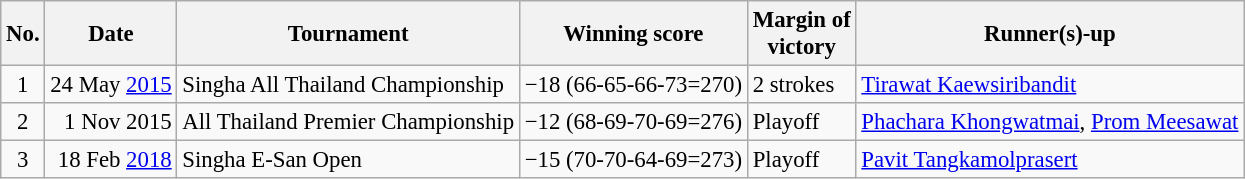<table class="wikitable" style="font-size:95%;">
<tr>
<th>No.</th>
<th>Date</th>
<th>Tournament</th>
<th>Winning score</th>
<th>Margin of<br>victory</th>
<th>Runner(s)-up</th>
</tr>
<tr>
<td align=center>1</td>
<td align=right>24 May <a href='#'>2015</a></td>
<td>Singha All Thailand Championship</td>
<td>−18 (66-65-66-73=270)</td>
<td>2 strokes</td>
<td> <a href='#'>Tirawat Kaewsiribandit</a></td>
</tr>
<tr>
<td align=center>2</td>
<td align=right>1 Nov 2015</td>
<td>All Thailand Premier Championship</td>
<td>−12 (68-69-70-69=276)</td>
<td>Playoff</td>
<td> <a href='#'>Phachara Khongwatmai</a>,  <a href='#'>Prom Meesawat</a></td>
</tr>
<tr>
<td align=center>3</td>
<td align=right>18 Feb <a href='#'>2018</a></td>
<td>Singha E-San Open</td>
<td>−15 (70-70-64-69=273)</td>
<td>Playoff</td>
<td> <a href='#'>Pavit Tangkamolprasert</a></td>
</tr>
</table>
